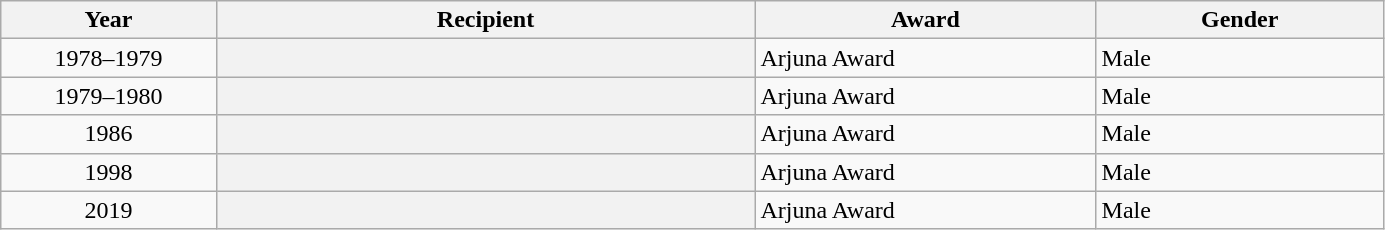<table class="wikitable plainrowheaders sortable" style="width:73%">
<tr>
<th scope="col" style="width:12%">Year</th>
<th scope="col" style="width:30%">Recipient</th>
<th scope="col" style="width:19%">Award</th>
<th scope="col" style="width:16%">Gender</th>
</tr>
<tr>
<td style="text-align:center;">1978–1979</td>
<th scope="row"></th>
<td>Arjuna Award</td>
<td>Male</td>
</tr>
<tr>
<td style="text-align:center;">1979–1980</td>
<th scope="row"></th>
<td>Arjuna Award</td>
<td>Male</td>
</tr>
<tr>
<td style="text-align:center;">1986</td>
<th scope="row"></th>
<td>Arjuna Award</td>
<td>Male</td>
</tr>
<tr>
<td style="text-align:center;">1998</td>
<th scope="row"></th>
<td>Arjuna Award</td>
<td>Male</td>
</tr>
<tr>
<td style="text-align:center;">2019</td>
<th scope="row"></th>
<td>Arjuna Award</td>
<td>Male</td>
</tr>
</table>
